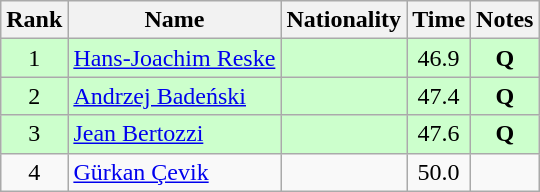<table class="wikitable sortable" style="text-align:center">
<tr>
<th>Rank</th>
<th>Name</th>
<th>Nationality</th>
<th>Time</th>
<th>Notes</th>
</tr>
<tr bgcolor=ccffcc>
<td>1</td>
<td align=left><a href='#'>Hans-Joachim Reske</a></td>
<td align=left></td>
<td>46.9</td>
<td><strong>Q</strong></td>
</tr>
<tr bgcolor=ccffcc>
<td>2</td>
<td align=left><a href='#'>Andrzej Badeński</a></td>
<td align=left></td>
<td>47.4</td>
<td><strong>Q</strong></td>
</tr>
<tr bgcolor=ccffcc>
<td>3</td>
<td align=left><a href='#'>Jean Bertozzi</a></td>
<td align=left></td>
<td>47.6</td>
<td><strong>Q</strong></td>
</tr>
<tr>
<td>4</td>
<td align=left><a href='#'>Gürkan Çevik</a></td>
<td align=left></td>
<td>50.0</td>
<td></td>
</tr>
</table>
